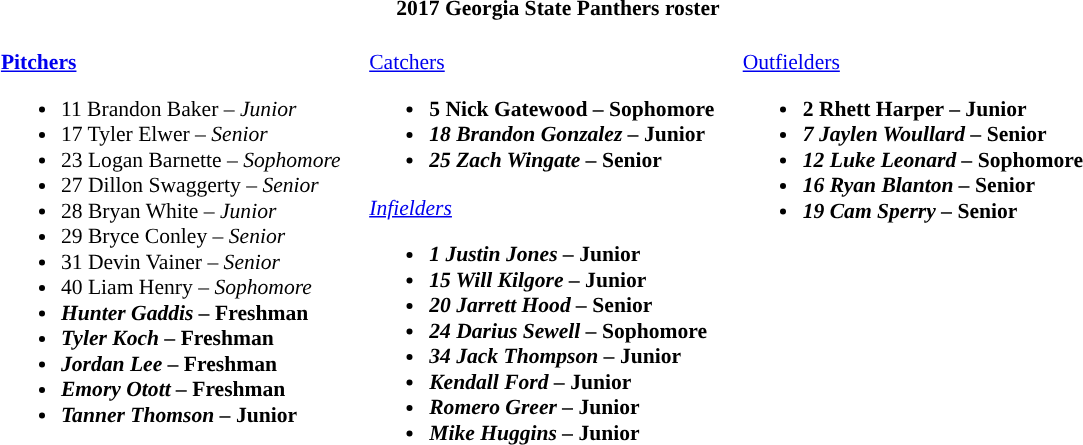<table class="toccolours" style="border-collapse:collapse; font-size:90%;">
<tr>
<th colspan="9">2017 Georgia State Panthers roster</th>
</tr>
<tr>
</tr>
<tr>
<td width="03"> </td>
<td valign="top"><br><strong><a href='#'>Pitchers</a></strong><ul><li>11 Brandon Baker – <em> Junior</em></li><li>17 Tyler Elwer – <em>Senior</em></li><li>23 Logan Barnette – <em> Sophomore</em></li><li>27 Dillon Swaggerty – <em> Senior</em></li><li>28 Bryan White – <em> Junior</em></li><li>29 Bryce Conley – <em>Senior</em></li><li>31 Devin Vainer – <em>Senior</em></li><li>40 Liam Henry – <em> Sophomore<strong></li><li>Hunter Gaddis – </em>Freshman<em></li><li>Tyler Koch – </em>Freshman<em></li><li>Jordan Lee – </em>Freshman<em></li><li>Emory Otott – </em>Freshman<em></li><li>Tanner Thomson – </em>Junior<em></li></ul></td>
<td width="15"> </td>
<td valign="top"><br></strong><a href='#'>Catchers</a><strong><ul><li>5 Nick Gatewood – </em>Sophomore<em></li><li>18 Brandon Gonzalez – </em>Junior<em></li><li>25 Zach Wingate – </em>Senior<em></li></ul></strong><a href='#'>Infielders</a><strong><ul><li>1 Justin Jones – </em>Junior<em></li><li>15 Will Kilgore – </em>Junior<em></li><li>20 Jarrett Hood – </em>Senior<em></li><li>24 Darius Sewell – </em>Sophomore<em></li><li>34 Jack Thompson – </em>Junior<em></li><li>Kendall Ford –  </em>Junior<em></li><li>Romero Greer – </em>Junior<em></li><li>Mike Huggins – </em>Junior<em></li></ul></td>
<td width="15"> </td>
<td valign="top"><br></strong><a href='#'>Outfielders</a><strong><ul><li>2 Rhett Harper – </em>Junior<em></li><li>7 Jaylen Woullard – </em>Senior<em></li><li>12 Luke Leonard – </em> Sophomore<em></li><li>16 Ryan Blanton – </em>Senior<em></li><li>19 Cam Sperry – </em> Senior<em></li></ul></td>
<td width="25"> </td>
</tr>
</table>
